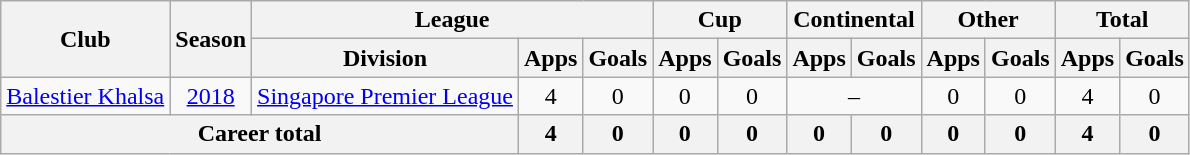<table class="wikitable" style="text-align: center">
<tr>
<th rowspan="2">Club</th>
<th rowspan="2">Season</th>
<th colspan="3">League</th>
<th colspan="2">Cup</th>
<th colspan="2">Continental</th>
<th colspan="2">Other</th>
<th colspan="2">Total</th>
</tr>
<tr>
<th>Division</th>
<th>Apps</th>
<th>Goals</th>
<th>Apps</th>
<th>Goals</th>
<th>Apps</th>
<th>Goals</th>
<th>Apps</th>
<th>Goals</th>
<th>Apps</th>
<th>Goals</th>
</tr>
<tr>
<td><a href='#'>Balestier Khalsa</a></td>
<td><a href='#'>2018</a></td>
<td><a href='#'>Singapore Premier League</a></td>
<td>4</td>
<td>0</td>
<td>0</td>
<td>0</td>
<td colspan="2">–</td>
<td>0</td>
<td>0</td>
<td>4</td>
<td>0</td>
</tr>
<tr>
<th colspan=3>Career total</th>
<th>4</th>
<th>0</th>
<th>0</th>
<th>0</th>
<th>0</th>
<th>0</th>
<th>0</th>
<th>0</th>
<th>4</th>
<th>0</th>
</tr>
</table>
